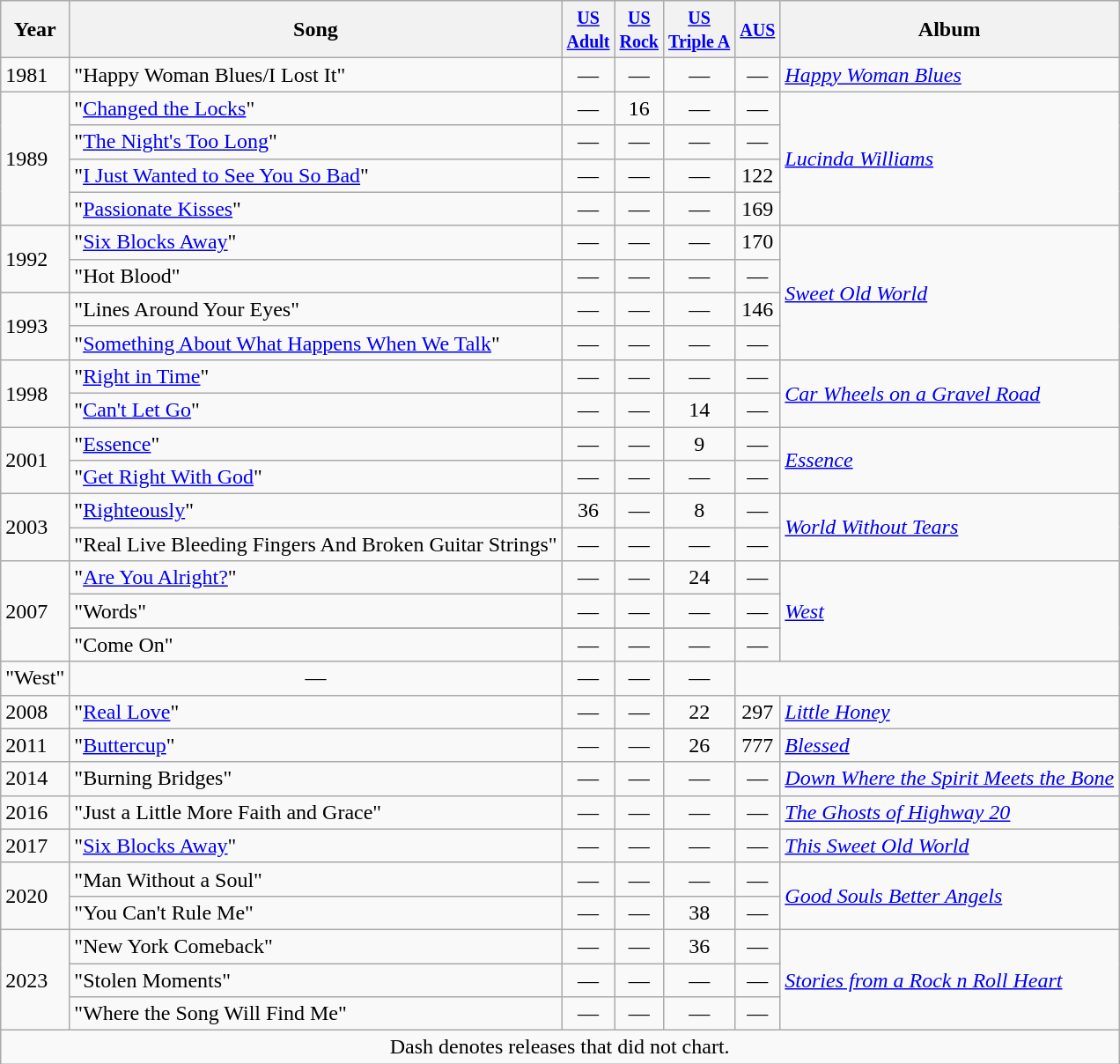<table class="wikitable">
<tr>
<th>Year</th>
<th>Song</th>
<th><small><a href='#'>US<br>Adult</a></small><br></th>
<th><small><a href='#'>US<br>Rock</a></small><br></th>
<th><small><a href='#'>US<br>Triple A</a></small><br></th>
<th><small><a href='#'>AUS</a></small><br></th>
<th>Album</th>
</tr>
<tr>
<td>1981</td>
<td>"Happy Woman Blues/I Lost It"</td>
<td style="text-align:center;">—</td>
<td style="text-align:center;">—</td>
<td style="text-align:center;">—</td>
<td style="text-align:center;">—</td>
<td><em><a href='#'>Happy Woman Blues </a></em></td>
</tr>
<tr>
<td rowspan="4">1989</td>
<td>"<a href='#'>Changed the Locks</a>"</td>
<td style="text-align:center;">—</td>
<td style="text-align:center;">16</td>
<td style="text-align:center;">—</td>
<td style="text-align:center;">—</td>
<td rowspan="4"><em><a href='#'>Lucinda Williams</a></em></td>
</tr>
<tr>
<td>"<a href='#'>The Night's Too Long</a>"</td>
<td style="text-align:center;">—</td>
<td style="text-align:center;">—</td>
<td style="text-align:center;">—</td>
<td style="text-align:center;">—</td>
</tr>
<tr>
<td>"<a href='#'>I Just Wanted to See You So Bad</a>"</td>
<td style="text-align:center;">—</td>
<td style="text-align:center;">—</td>
<td style="text-align:center;">—</td>
<td style="text-align:center;">122</td>
</tr>
<tr>
<td>"<a href='#'>Passionate Kisses</a>"</td>
<td style="text-align:center;">—</td>
<td style="text-align:center;">—</td>
<td style="text-align:center;">—</td>
<td style="text-align:center;">169</td>
</tr>
<tr>
<td rowspan="2">1992</td>
<td>"<a href='#'>Six Blocks Away</a>"</td>
<td style="text-align:center;">—</td>
<td style="text-align:center;">—</td>
<td style="text-align:center;">—</td>
<td style="text-align:center;">170</td>
<td rowspan="4"><em><a href='#'>Sweet Old World</a></em></td>
</tr>
<tr>
<td>"Hot Blood"</td>
<td style="text-align:center;">—</td>
<td style="text-align:center;">—</td>
<td style="text-align:center;">—</td>
<td style="text-align:center;">—</td>
</tr>
<tr>
<td rowspan="2">1993</td>
<td>"Lines Around Your Eyes"</td>
<td style="text-align:center;">—</td>
<td style="text-align:center;">—</td>
<td style="text-align:center;">—</td>
<td style="text-align:center;">146</td>
</tr>
<tr>
<td>"<a href='#'>Something About What Happens When We Talk</a>"</td>
<td style="text-align:center;">—</td>
<td style="text-align:center;">—</td>
<td style="text-align:center;">—</td>
<td style="text-align:center;">—</td>
</tr>
<tr>
<td rowspan="2">1998</td>
<td>"<a href='#'>Right in Time</a>"</td>
<td style="text-align:center;">—</td>
<td style="text-align:center;">—</td>
<td style="text-align:center;">—</td>
<td style="text-align:center;">—</td>
<td rowspan="2"><em><a href='#'>Car Wheels on a Gravel Road</a></em></td>
</tr>
<tr>
<td>"<a href='#'>Can't Let Go</a>"</td>
<td style="text-align:center;">—</td>
<td style="text-align:center;">—</td>
<td style="text-align:center;">14</td>
<td style="text-align:center;">—</td>
</tr>
<tr>
<td rowspan="2">2001</td>
<td>"<a href='#'>Essence</a>"</td>
<td style="text-align:center;">—</td>
<td style="text-align:center;">—</td>
<td style="text-align:center;">9</td>
<td style="text-align:center;">—</td>
<td rowspan="2"><em><a href='#'>Essence</a></em></td>
</tr>
<tr>
<td>"<a href='#'>Get Right With God</a>"</td>
<td style="text-align:center;">—</td>
<td style="text-align:center;">—</td>
<td style="text-align:center;">—</td>
<td style="text-align:center;">—</td>
</tr>
<tr>
<td rowspan="2">2003</td>
<td>"<a href='#'>Righteously</a>"</td>
<td style="text-align:center;">36</td>
<td style="text-align:center;">—</td>
<td style="text-align:center;">8</td>
<td style="text-align:center;">—</td>
<td rowspan="2"><em><a href='#'>World Without Tears</a></em></td>
</tr>
<tr>
<td>"Real Live Bleeding Fingers And Broken Guitar Strings"</td>
<td style="text-align:center;">—</td>
<td style="text-align:center;">—</td>
<td style="text-align:center;">—</td>
<td style="text-align:center;">—</td>
</tr>
<tr>
<td rowspan="4">2007</td>
<td>"<a href='#'>Are You Alright?</a>"</td>
<td style="text-align:center;">—</td>
<td style="text-align:center;">—</td>
<td style="text-align:center;">24</td>
<td style="text-align:center;">—</td>
<td rowspan="4"><em><a href='#'>West</a></em></td>
</tr>
<tr>
<td>"Words"</td>
<td style="text-align:center;">—</td>
<td style="text-align:center;">—</td>
<td style="text-align:center;">—</td>
<td style="text-align:center;">—</td>
</tr>
<tr>
</tr>
<tr>
<td>"Come On"</td>
<td style="text-align:center;">—</td>
<td style="text-align:center;">—</td>
<td style="text-align:center;">—</td>
<td style="text-align:center;">—</td>
</tr>
<tr>
<td>"West"</td>
<td style="text-align:center;">—</td>
<td style="text-align:center;">—</td>
<td style="text-align:center;">—</td>
<td style="text-align:center;">—</td>
</tr>
<tr>
<td>2008</td>
<td>"<a href='#'>Real Love</a>"</td>
<td style="text-align:center;">—</td>
<td style="text-align:center;">—</td>
<td style="text-align:center;">22</td>
<td style="text-align:center;">297</td>
<td><em><a href='#'>Little Honey</a></em></td>
</tr>
<tr>
<td>2011</td>
<td>"<a href='#'>Buttercup</a>"</td>
<td style="text-align:center;">—</td>
<td style="text-align:center;">—</td>
<td style="text-align:center;">26</td>
<td style="text-align:center;">777</td>
<td><em><a href='#'>Blessed</a></em></td>
</tr>
<tr>
<td>2014</td>
<td>"Burning Bridges"</td>
<td style="text-align:center;">—</td>
<td style="text-align:center;">—</td>
<td style="text-align:center;">—</td>
<td style="text-align:center;">—</td>
<td><em><a href='#'>Down Where the Spirit Meets the Bone</a></em></td>
</tr>
<tr>
<td>2016</td>
<td>"Just a Little More Faith and Grace"</td>
<td style="text-align:center;">—</td>
<td style="text-align:center;">—</td>
<td style="text-align:center;">—</td>
<td style="text-align:center;">—</td>
<td><em><a href='#'>The Ghosts of Highway 20</a></em></td>
</tr>
<tr>
<td>2017</td>
<td>"<a href='#'>Six Blocks Away</a>"</td>
<td style="text-align:center;">—</td>
<td style="text-align:center;">—</td>
<td style="text-align:center;">—</td>
<td style="text-align:center;">—</td>
<td><em><a href='#'>This Sweet Old World</a></em></td>
</tr>
<tr>
<td rowspan="2">2020</td>
<td>"Man Without a Soul"</td>
<td style="text-align:center;">—</td>
<td style="text-align:center;">—</td>
<td style="text-align:center;">—</td>
<td style="text-align:center;">—</td>
<td rowspan="2"><em><a href='#'>Good Souls Better Angels</a></em></td>
</tr>
<tr>
<td>"You Can't Rule Me"</td>
<td style="text-align:center;">—</td>
<td style="text-align:center;">—</td>
<td style="text-align:center;">38</td>
<td style="text-align:center;">—</td>
</tr>
<tr>
<td rowspan="3">2023</td>
<td>"New York Comeback"</td>
<td style="text-align:center;">—</td>
<td style="text-align:center;">—</td>
<td style="text-align:center;">36</td>
<td style="text-align:center;">—</td>
<td rowspan="3"><em><a href='#'>Stories from a Rock n Roll Heart</a></em></td>
</tr>
<tr>
<td>"Stolen Moments"</td>
<td style="text-align:center;">—</td>
<td style="text-align:center;">—</td>
<td style="text-align:center;">—</td>
<td style="text-align:center;">—</td>
</tr>
<tr>
<td>"Where the Song Will Find Me"</td>
<td style="text-align:center;">—</td>
<td style="text-align:center;">—</td>
<td style="text-align:center;">—</td>
<td style="text-align:center;">—</td>
</tr>
<tr>
<td colspan="10" style="text-align:center;">Dash denotes releases that did not chart.</td>
</tr>
</table>
